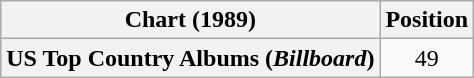<table class="wikitable plainrowheaders" style="text-align:center">
<tr>
<th scope="col">Chart (1989)</th>
<th scope="col">Position</th>
</tr>
<tr>
<th scope="row">US Top Country Albums (<em>Billboard</em>)</th>
<td>49</td>
</tr>
</table>
